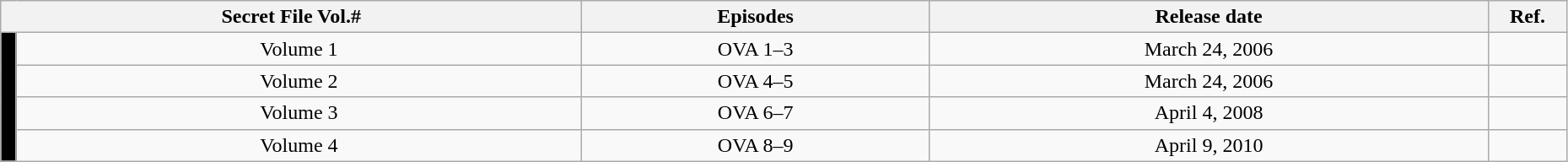<table class="wikitable" style="text-align: center; width: 98%;">
<tr>
<th colspan="2">Secret File Vol.#</th>
<th>Episodes</th>
<th>Release date</th>
<th width="5%">Ref.</th>
</tr>
<tr>
<td rowspan="4" width="1%" style="background: #000000;"></td>
<td>Volume 1</td>
<td>OVA 1–3</td>
<td>March 24, 2006</td>
<td></td>
</tr>
<tr>
<td>Volume 2</td>
<td>OVA 4–5</td>
<td>March 24, 2006</td>
<td></td>
</tr>
<tr>
<td>Volume 3</td>
<td>OVA 6–7</td>
<td>April 4, 2008</td>
<td></td>
</tr>
<tr>
<td>Volume 4</td>
<td>OVA 8–9</td>
<td>April 9, 2010</td>
<td></td>
</tr>
</table>
